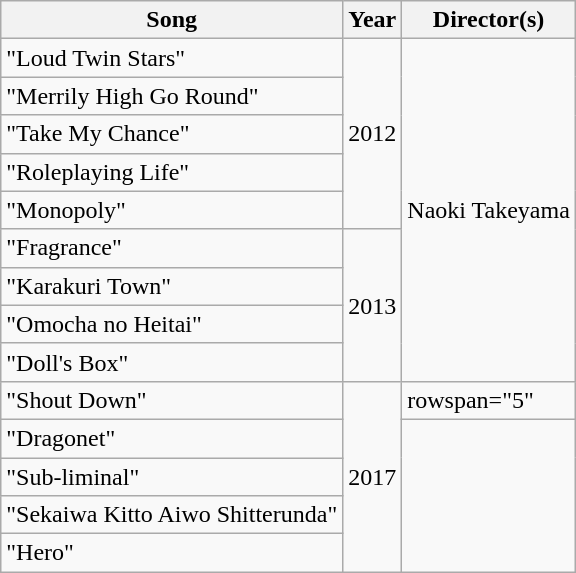<table class="wikitable">
<tr>
<th>Song</th>
<th>Year<br></th>
<th>Director(s)</th>
</tr>
<tr>
<td>"Loud Twin Stars"</td>
<td rowspan="5">2012</td>
<td rowspan="9">Naoki Takeyama</td>
</tr>
<tr>
<td>"Merrily High Go Round"</td>
</tr>
<tr>
<td>"Take My Chance"</td>
</tr>
<tr>
<td>"Roleplaying Life"</td>
</tr>
<tr>
<td>"Monopoly"</td>
</tr>
<tr>
<td>"Fragrance"</td>
<td rowspan="4">2013</td>
</tr>
<tr>
<td>"Karakuri Town"</td>
</tr>
<tr>
<td>"Omocha no Heitai"</td>
</tr>
<tr>
<td>"Doll's Box"</td>
</tr>
<tr>
<td>"Shout Down"</td>
<td rowspan="5">2017</td>
<td>rowspan="5" </td>
</tr>
<tr>
<td>"Dragonet"</td>
</tr>
<tr>
<td>"Sub-liminal"</td>
</tr>
<tr>
<td>"Sekaiwa Kitto Aiwo Shitterunda"</td>
</tr>
<tr>
<td>"Hero"</td>
</tr>
</table>
